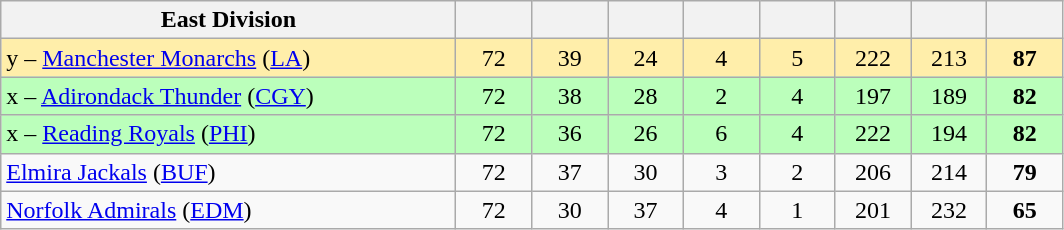<table class="wikitable sortable" style="text-align:center">
<tr>
<th style="width:30%;" class="unsortable">East Division</th>
<th style="width:5%;"></th>
<th style="width:5%;"></th>
<th style="width:5%;"></th>
<th style="width:5%;"></th>
<th style="width:5%;"></th>
<th style="width:5%;"></th>
<th style="width:5%;"></th>
<th style="width:5%;"></th>
</tr>
<tr bgcolor=#ffeeaa>
<td align=left>y – <a href='#'>Manchester Monarchs</a> (<a href='#'>LA</a>)</td>
<td>72</td>
<td>39</td>
<td>24</td>
<td>4</td>
<td>5</td>
<td>222</td>
<td>213</td>
<td><strong>87</strong></td>
</tr>
<tr bgcolor=#bbffbb>
<td align=left>x – <a href='#'>Adirondack Thunder</a> (<a href='#'>CGY</a>)</td>
<td>72</td>
<td>38</td>
<td>28</td>
<td>2</td>
<td>4</td>
<td>197</td>
<td>189</td>
<td><strong>82</strong></td>
</tr>
<tr bgcolor=#bbffbb>
<td align=left>x – <a href='#'>Reading Royals</a> (<a href='#'>PHI</a>)</td>
<td>72</td>
<td>36</td>
<td>26</td>
<td>6</td>
<td>4</td>
<td>222</td>
<td>194</td>
<td><strong>82</strong></td>
</tr>
<tr>
<td align=left><a href='#'>Elmira Jackals</a> (<a href='#'>BUF</a>)</td>
<td>72</td>
<td>37</td>
<td>30</td>
<td>3</td>
<td>2</td>
<td>206</td>
<td>214</td>
<td><strong>79</strong></td>
</tr>
<tr>
<td align=left><a href='#'>Norfolk Admirals</a> (<a href='#'>EDM</a>)</td>
<td>72</td>
<td>30</td>
<td>37</td>
<td>4</td>
<td>1</td>
<td>201</td>
<td>232</td>
<td><strong>65</strong></td>
</tr>
</table>
